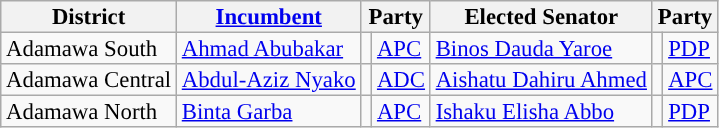<table class="sortable wikitable" style="font-size:95%;line-height:14px;">
<tr>
<th class="unsortable">District</th>
<th class="unsortable"><a href='#'>Incumbent</a></th>
<th colspan="2">Party</th>
<th class="unsortable">Elected Senator</th>
<th colspan="2">Party</th>
</tr>
<tr>
<td>Adamawa South</td>
<td><a href='#'>Ahmad Abubakar</a></td>
<td style="background:"></td>
<td><a href='#'>APC</a></td>
<td><a href='#'>Binos Dauda Yaroe</a></td>
<td style="background:"></td>
<td><a href='#'>PDP</a></td>
</tr>
<tr>
<td>Adamawa Central</td>
<td><a href='#'>Abdul-Aziz Nyako</a></td>
<td style="background:"></td>
<td><a href='#'>ADC</a></td>
<td><a href='#'>Aishatu Dahiru Ahmed</a></td>
<td style="background:"></td>
<td><a href='#'>APC</a></td>
</tr>
<tr>
<td>Adamawa North</td>
<td><a href='#'>Binta Garba</a></td>
<td style="background:"></td>
<td><a href='#'>APC</a></td>
<td><a href='#'>Ishaku Elisha Abbo</a></td>
<td style="background:"></td>
<td><a href='#'>PDP</a></td>
</tr>
</table>
